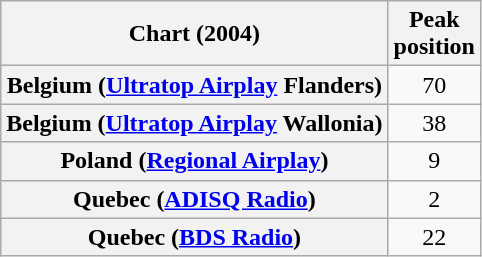<table class="wikitable sortable plainrowheaders" style="text-align:center">
<tr>
<th scope="col">Chart (2004)</th>
<th scope="col">Peak<br>position</th>
</tr>
<tr>
<th scope="row">Belgium (<a href='#'>Ultratop Airplay</a> Flanders)</th>
<td>70</td>
</tr>
<tr>
<th scope="row">Belgium (<a href='#'>Ultratop Airplay</a> Wallonia)</th>
<td>38</td>
</tr>
<tr>
<th scope="row">Poland (<a href='#'>Regional Airplay</a>)</th>
<td>9</td>
</tr>
<tr>
<th scope="row">Quebec (<a href='#'>ADISQ Radio</a>)</th>
<td>2</td>
</tr>
<tr>
<th scope="row">Quebec (<a href='#'>BDS Radio</a>)</th>
<td>22</td>
</tr>
</table>
